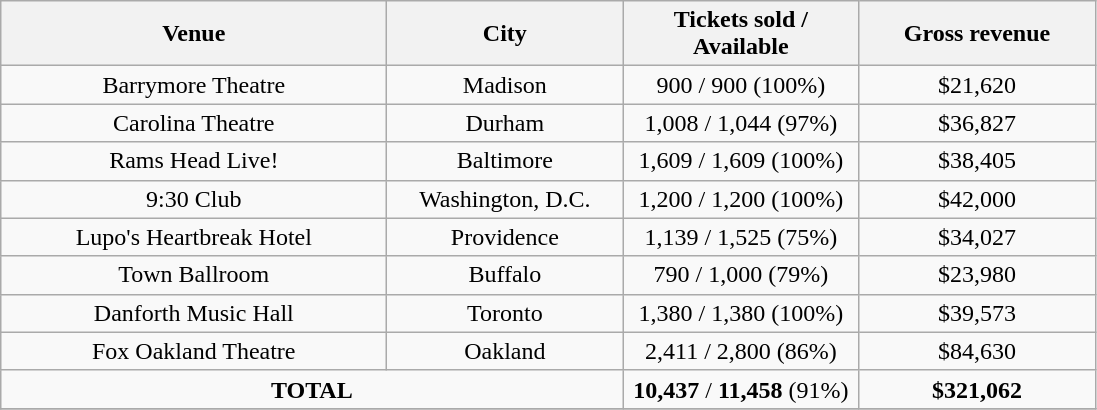<table class="wikitable" style="text-align:center">
<tr>
<th style="width:250px;">Venue</th>
<th style="width:150px;">City</th>
<th style="width:150px;">Tickets sold / Available</th>
<th style="width:150px;">Gross revenue</th>
</tr>
<tr>
<td>Barrymore Theatre</td>
<td>Madison</td>
<td>900 / 900 (100%)</td>
<td>$21,620</td>
</tr>
<tr>
<td>Carolina Theatre</td>
<td>Durham</td>
<td>1,008 / 1,044 (97%)</td>
<td>$36,827</td>
</tr>
<tr>
<td>Rams Head Live!</td>
<td>Baltimore</td>
<td>1,609 / 1,609 (100%)</td>
<td>$38,405</td>
</tr>
<tr>
<td>9:30 Club</td>
<td>Washington, D.C.</td>
<td>1,200 / 1,200 (100%)</td>
<td>$42,000</td>
</tr>
<tr>
<td>Lupo's Heartbreak Hotel</td>
<td>Providence</td>
<td>1,139 / 1,525 (75%)</td>
<td>$34,027</td>
</tr>
<tr>
<td>Town Ballroom</td>
<td>Buffalo</td>
<td>790 / 1,000 (79%)</td>
<td>$23,980</td>
</tr>
<tr>
<td>Danforth Music Hall</td>
<td>Toronto</td>
<td>1,380 / 1,380 (100%)</td>
<td>$39,573</td>
</tr>
<tr>
<td>Fox Oakland Theatre</td>
<td>Oakland</td>
<td>2,411 / 2,800 (86%)</td>
<td>$84,630</td>
</tr>
<tr>
<td colspan="2"><strong>TOTAL</strong></td>
<td><strong>10,437</strong> / <strong>11,458</strong> (91%)</td>
<td><strong>$321,062</strong></td>
</tr>
<tr>
</tr>
</table>
